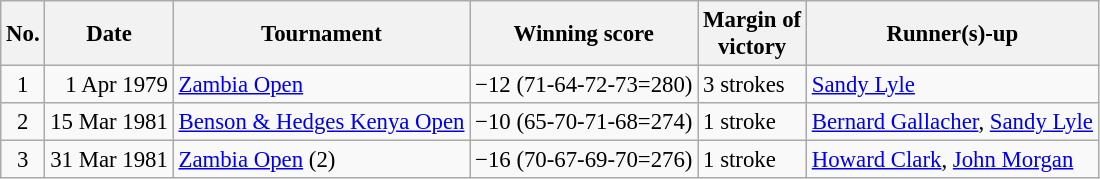<table class="wikitable" style="font-size:95%;">
<tr>
<th>No.</th>
<th>Date</th>
<th>Tournament</th>
<th>Winning score</th>
<th>Margin of<br>victory</th>
<th>Runner(s)-up</th>
</tr>
<tr>
<td align=center>1</td>
<td align=right>1 Apr 1979</td>
<td><a href='#'>Zambia Open</a></td>
<td>−12 (71-64-72-73=280)</td>
<td>3 strokes</td>
<td> <a href='#'>Sandy Lyle</a></td>
</tr>
<tr>
<td align=center>2</td>
<td align=right>15 Mar 1981</td>
<td><a href='#'>Benson & Hedges Kenya Open</a></td>
<td>−10 (65-70-71-68=274)</td>
<td>1 stroke</td>
<td> <a href='#'>Bernard Gallacher</a>,  <a href='#'>Sandy Lyle</a></td>
</tr>
<tr>
<td align=center>3</td>
<td align=right>31 Mar 1981</td>
<td><a href='#'>Zambia Open</a> (2)</td>
<td>−16 (70-67-69-70=276)</td>
<td>1 stroke</td>
<td> <a href='#'>Howard Clark</a>,  <a href='#'>John Morgan</a></td>
</tr>
</table>
